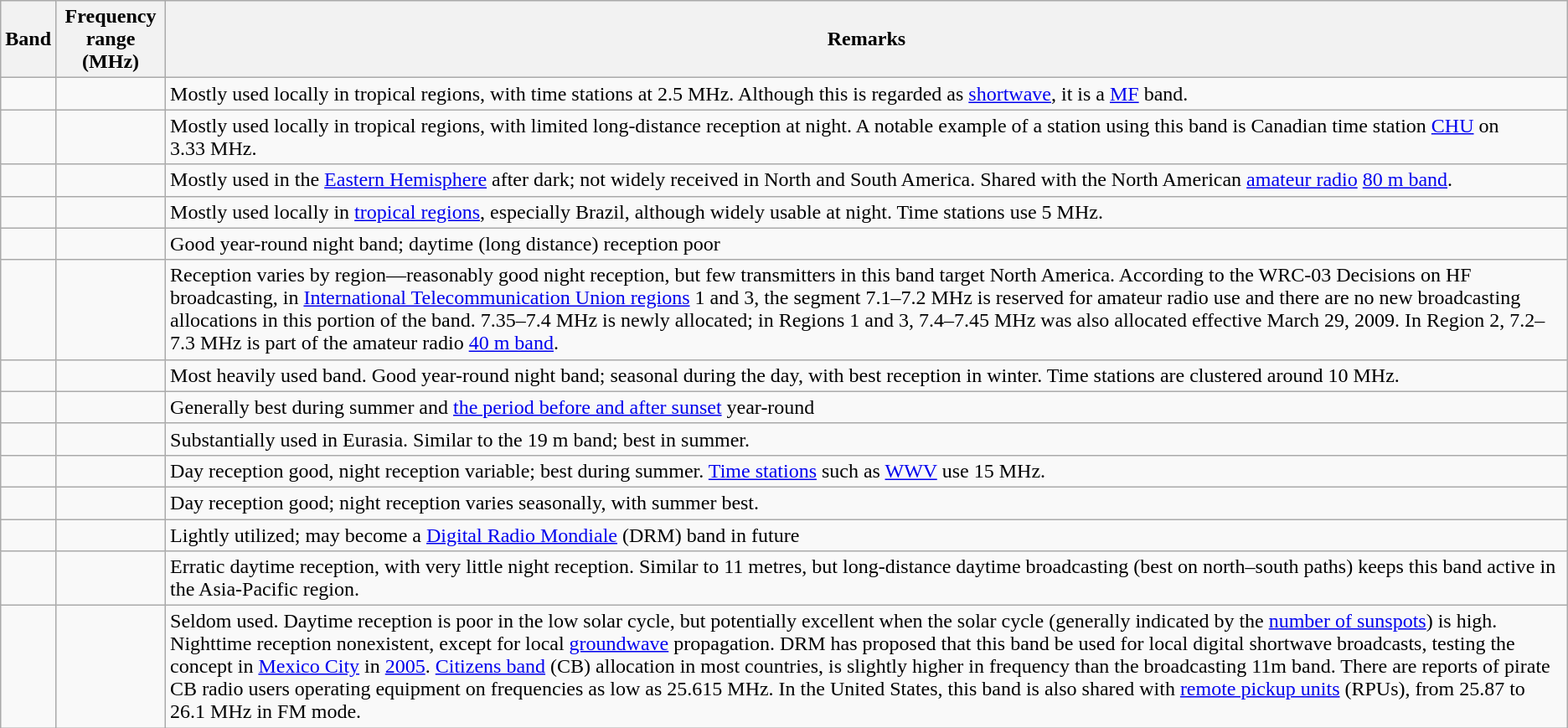<table class="wikitable">
<tr>
<th>Band</th>
<th style="text-align: center; width:80px;">Frequency range (MHz)</th>
<th>Remarks</th>
</tr>
<tr>
<td></td>
<td></td>
<td>Mostly used locally in tropical regions, with time stations at 2.5 MHz. Although this is regarded as <a href='#'>shortwave</a>, it is a <a href='#'>MF</a> band.</td>
</tr>
<tr>
<td></td>
<td></td>
<td>Mostly used locally in tropical regions, with limited long-distance reception at night. A notable example of a station using this band is Canadian time station <a href='#'>CHU</a> on 3.33 MHz.</td>
</tr>
<tr>
<td></td>
<td></td>
<td>Mostly used in the <a href='#'>Eastern Hemisphere</a> after dark; not widely received in North and South America.  Shared with the North American <a href='#'>amateur radio</a> <a href='#'>80 m band</a>.</td>
</tr>
<tr>
<td></td>
<td></td>
<td>Mostly used locally in <a href='#'>tropical regions</a>, especially Brazil, although widely usable at night.  Time stations use 5 MHz.</td>
</tr>
<tr>
<td></td>
<td></td>
<td>Good year-round night band; daytime (long distance) reception poor</td>
</tr>
<tr>
<td></td>
<td></td>
<td>Reception varies by region—reasonably good night reception, but few transmitters in this band target North America. According to the WRC-03 Decisions on HF broadcasting, in <a href='#'>International Telecommunication Union regions</a> 1 and 3, the segment 7.1–7.2 MHz is reserved for amateur radio use and there are no new broadcasting allocations in this portion of the band. 7.35–7.4 MHz is newly allocated; in Regions 1 and 3, 7.4–7.45 MHz was also allocated effective March 29, 2009. In Region 2, 7.2–7.3 MHz is part of the amateur radio <a href='#'>40 m band</a>.</td>
</tr>
<tr>
<td></td>
<td></td>
<td>Most heavily used band.  Good year-round night band; seasonal during the day, with best reception in winter. Time stations are clustered around 10 MHz.</td>
</tr>
<tr>
<td></td>
<td></td>
<td>Generally best during summer and <a href='#'>the period before and after sunset</a> year-round</td>
</tr>
<tr>
<td></td>
<td></td>
<td>Substantially used in Eurasia.  Similar to the 19 m band; best in summer.</td>
</tr>
<tr>
<td></td>
<td></td>
<td>Day reception good, night reception variable; best during summer. <a href='#'>Time stations</a> such as <a href='#'>WWV</a> use 15 MHz.</td>
</tr>
<tr>
<td></td>
<td></td>
<td>Day reception good; night reception varies seasonally, with summer best.</td>
</tr>
<tr>
<td></td>
<td></td>
<td>Lightly utilized; may become a <a href='#'>Digital Radio Mondiale</a> (DRM) band in future</td>
</tr>
<tr>
<td></td>
<td></td>
<td>Erratic daytime reception, with very little night reception. Similar to 11 metres, but long-distance daytime broadcasting (best on north–south paths) keeps this band active in the Asia-Pacific region.</td>
</tr>
<tr>
<td></td>
<td></td>
<td>Seldom used. Daytime reception is poor in the low solar cycle, but potentially excellent when the solar cycle (generally indicated by the <a href='#'>number of sunspots</a>) is high. Nighttime reception nonexistent, except for local <a href='#'>groundwave</a> propagation. DRM has proposed that this band be used for local digital shortwave broadcasts, testing the concept in <a href='#'>Mexico City</a> in <a href='#'>2005</a>. <a href='#'>Citizens band</a> (CB) allocation in most countries, is slightly higher in frequency than the broadcasting 11m band.  There are reports of pirate CB radio users operating equipment on frequencies as low as 25.615 MHz.  In the United States, this band is also shared with <a href='#'>remote pickup units</a> (RPUs), from 25.87 to 26.1 MHz in FM mode.</td>
</tr>
</table>
